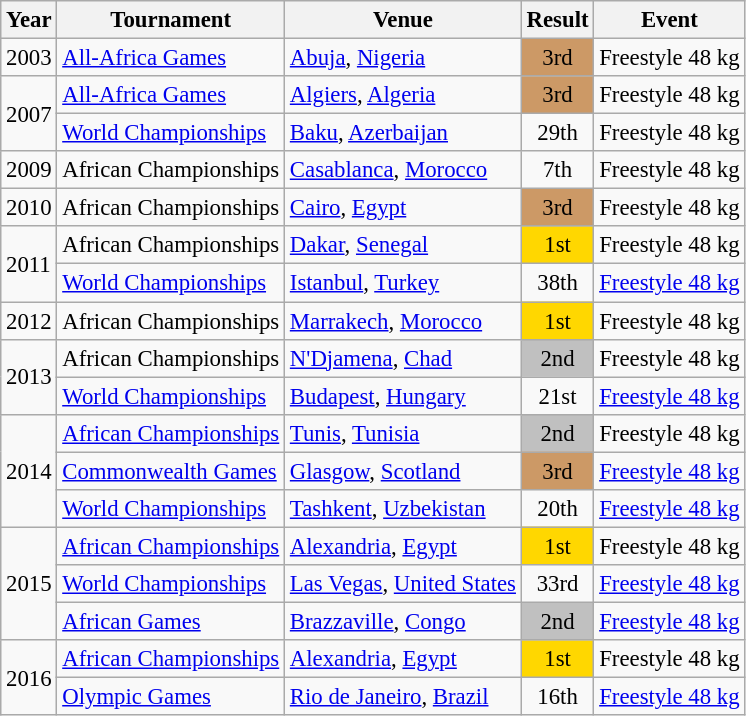<table class="wikitable" style="font-size:95%;">
<tr>
<th>Year</th>
<th>Tournament</th>
<th>Venue</th>
<th>Result</th>
<th>Event</th>
</tr>
<tr>
<td>2003</td>
<td><a href='#'>All-Africa Games</a></td>
<td> <a href='#'>Abuja</a>, <a href='#'>Nigeria</a></td>
<td align="center" bgcolor=cc9966>3rd</td>
<td align="right">Freestyle 48 kg</td>
</tr>
<tr>
<td rowspan=2>2007</td>
<td><a href='#'>All-Africa Games</a></td>
<td> <a href='#'>Algiers</a>, <a href='#'>Algeria</a></td>
<td align="center" bgcolor=cc9966>3rd</td>
<td align="right">Freestyle 48 kg</td>
</tr>
<tr>
<td><a href='#'>World Championships</a></td>
<td> <a href='#'>Baku</a>, <a href='#'>Azerbaijan</a></td>
<td align="center">29th</td>
<td align="right">Freestyle 48 kg</td>
</tr>
<tr>
<td>2009</td>
<td>African Championships</td>
<td> <a href='#'>Casablanca</a>, <a href='#'>Morocco</a></td>
<td align="center">7th</td>
<td align="right">Freestyle 48 kg</td>
</tr>
<tr>
<td>2010</td>
<td>African Championships</td>
<td> <a href='#'>Cairo</a>, <a href='#'>Egypt</a></td>
<td align="center" bgcolor=cc9966>3rd</td>
<td align="right">Freestyle 48 kg</td>
</tr>
<tr>
<td rowspan=2>2011</td>
<td>African Championships</td>
<td> <a href='#'>Dakar</a>, <a href='#'>Senegal</a></td>
<td align="center" bgcolor=gold>1st</td>
<td align="right">Freestyle 48 kg</td>
</tr>
<tr>
<td><a href='#'>World Championships</a></td>
<td> <a href='#'>Istanbul</a>, <a href='#'>Turkey</a></td>
<td align="center">38th</td>
<td align="right"><a href='#'>Freestyle 48 kg</a></td>
</tr>
<tr>
<td>2012</td>
<td>African Championships</td>
<td> <a href='#'>Marrakech</a>, <a href='#'>Morocco</a></td>
<td align="center" bgcolor=gold>1st</td>
<td align="right">Freestyle 48 kg</td>
</tr>
<tr>
<td rowspan=2>2013</td>
<td>African Championships</td>
<td> <a href='#'>N'Djamena</a>, <a href='#'>Chad</a></td>
<td align="center" bgcolor=silver>2nd</td>
<td align="right">Freestyle 48 kg</td>
</tr>
<tr>
<td><a href='#'>World Championships</a></td>
<td> <a href='#'>Budapest</a>, <a href='#'>Hungary</a></td>
<td align="center">21st</td>
<td align="right"><a href='#'>Freestyle 48 kg</a></td>
</tr>
<tr>
<td rowspan=3>2014</td>
<td><a href='#'>African Championships</a></td>
<td> <a href='#'>Tunis</a>, <a href='#'>Tunisia</a></td>
<td align="center" bgcolor=silver>2nd</td>
<td align="right">Freestyle 48 kg</td>
</tr>
<tr>
<td><a href='#'>Commonwealth Games</a></td>
<td> <a href='#'>Glasgow</a>, <a href='#'>Scotland</a></td>
<td align="center" bgcolor=cc9966>3rd</td>
<td align="right"><a href='#'>Freestyle 48 kg</a></td>
</tr>
<tr>
<td><a href='#'>World Championships</a></td>
<td> <a href='#'>Tashkent</a>, <a href='#'>Uzbekistan</a></td>
<td align="center">20th</td>
<td align="right"><a href='#'>Freestyle 48 kg</a></td>
</tr>
<tr>
<td rowspan=3>2015</td>
<td><a href='#'>African Championships</a></td>
<td> <a href='#'>Alexandria</a>, <a href='#'>Egypt</a></td>
<td align="center" bgcolor=gold>1st</td>
<td align="right">Freestyle 48 kg</td>
</tr>
<tr>
<td><a href='#'>World Championships</a></td>
<td> <a href='#'>Las Vegas</a>, <a href='#'>United States</a></td>
<td align="center">33rd</td>
<td align="right"><a href='#'>Freestyle 48 kg</a></td>
</tr>
<tr>
<td><a href='#'>African Games</a></td>
<td> <a href='#'>Brazzaville</a>, <a href='#'>Congo</a></td>
<td align="center" bgcolor=silver>2nd</td>
<td align="right"><a href='#'>Freestyle 48 kg</a></td>
</tr>
<tr>
<td rowspan=2>2016</td>
<td><a href='#'>African Championships</a></td>
<td> <a href='#'>Alexandria</a>, <a href='#'>Egypt</a></td>
<td align="center" bgcolor=gold>1st</td>
<td>Freestyle 48 kg</td>
</tr>
<tr>
<td><a href='#'>Olympic Games</a></td>
<td> <a href='#'>Rio de Janeiro</a>, <a href='#'>Brazil</a></td>
<td align="center">16th</td>
<td><a href='#'>Freestyle 48 kg</a></td>
</tr>
</table>
